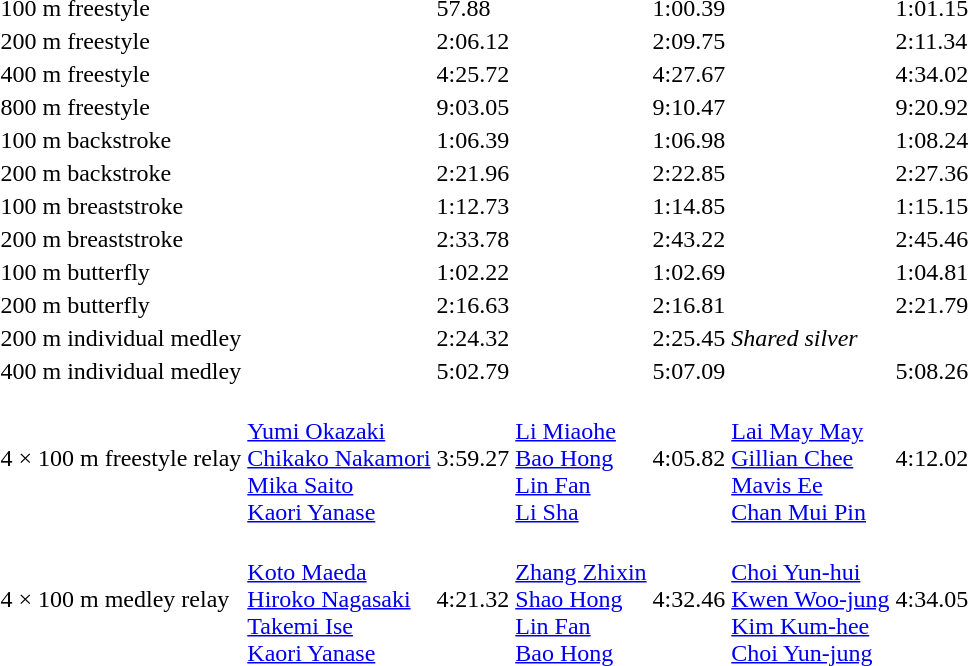<table>
<tr>
<td>100 m freestyle<br></td>
<td></td>
<td>57.88<br></td>
<td></td>
<td>1:00.39</td>
<td></td>
<td>1:01.15</td>
</tr>
<tr>
<td>200 m freestyle<br></td>
<td></td>
<td>2:06.12<br></td>
<td></td>
<td>2:09.75</td>
<td></td>
<td>2:11.34</td>
</tr>
<tr>
<td>400 m freestyle<br></td>
<td></td>
<td>4:25.72<br></td>
<td></td>
<td>4:27.67</td>
<td></td>
<td>4:34.02</td>
</tr>
<tr>
<td>800 m freestyle<br></td>
<td></td>
<td>9:03.05<br></td>
<td></td>
<td>9:10.47</td>
<td></td>
<td>9:20.92</td>
</tr>
<tr>
<td>100 m backstroke<br></td>
<td></td>
<td>1:06.39<br></td>
<td></td>
<td>1:06.98</td>
<td></td>
<td>1:08.24</td>
</tr>
<tr>
<td>200 m backstroke<br></td>
<td></td>
<td>2:21.96<br></td>
<td></td>
<td>2:22.85</td>
<td></td>
<td>2:27.36</td>
</tr>
<tr>
<td>100 m breaststroke<br></td>
<td></td>
<td>1:12.73<br></td>
<td></td>
<td>1:14.85</td>
<td></td>
<td>1:15.15</td>
</tr>
<tr>
<td>200 m breaststroke<br></td>
<td></td>
<td>2:33.78<br></td>
<td></td>
<td>2:43.22</td>
<td></td>
<td>2:45.46</td>
</tr>
<tr>
<td>100 m butterfly<br></td>
<td></td>
<td>1:02.22<br></td>
<td></td>
<td>1:02.69</td>
<td></td>
<td>1:04.81</td>
</tr>
<tr>
<td>200 m butterfly<br></td>
<td></td>
<td>2:16.63</td>
<td></td>
<td>2:16.81</td>
<td></td>
<td>2:21.79</td>
</tr>
<tr>
<td rowspan=2>200 m individual medley<br></td>
<td rowspan=2></td>
<td rowspan=2>2:24.32<br></td>
<td></td>
<td rowspan=2>2:25.45</td>
<td rowspan=2><em>Shared silver</em></td>
<td rowspan=2></td>
</tr>
<tr>
<td></td>
</tr>
<tr>
<td>400 m individual medley<br></td>
<td></td>
<td>5:02.79<br></td>
<td></td>
<td>5:07.09</td>
<td></td>
<td>5:08.26</td>
</tr>
<tr>
<td>4 × 100 m freestyle relay<br></td>
<td><br><a href='#'>Yumi Okazaki</a><br><a href='#'>Chikako Nakamori</a><br><a href='#'>Mika Saito</a><br><a href='#'>Kaori Yanase</a></td>
<td>3:59.27<br></td>
<td><br><a href='#'>Li Miaohe</a><br><a href='#'>Bao Hong</a><br><a href='#'>Lin Fan</a><br><a href='#'>Li Sha</a></td>
<td>4:05.82</td>
<td><br><a href='#'>Lai May May</a><br><a href='#'>Gillian Chee</a><br><a href='#'>Mavis Ee</a><br><a href='#'>Chan Mui Pin</a></td>
<td>4:12.02</td>
</tr>
<tr>
<td>4 × 100 m medley relay<br></td>
<td><br><a href='#'>Koto Maeda</a><br><a href='#'>Hiroko Nagasaki</a><br><a href='#'>Takemi Ise</a><br><a href='#'>Kaori Yanase</a></td>
<td>4:21.32<br></td>
<td><br><a href='#'>Zhang Zhixin</a><br><a href='#'>Shao Hong</a><br><a href='#'>Lin Fan</a><br><a href='#'>Bao Hong</a></td>
<td>4:32.46</td>
<td><br><a href='#'>Choi Yun-hui</a><br><a href='#'>Kwen Woo-jung</a><br><a href='#'>Kim Kum-hee</a><br><a href='#'>Choi Yun-jung</a></td>
<td>4:34.05</td>
</tr>
</table>
